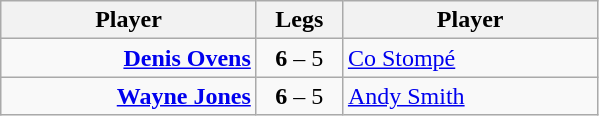<table class=wikitable style="text-align:center">
<tr>
<th width=163>Player</th>
<th width=50>Legs</th>
<th width=163>Player</th>
</tr>
<tr align=left>
<td align=right><strong><a href='#'>Denis Ovens</a></strong> </td>
<td align=center><strong>6</strong> – 5</td>
<td> <a href='#'>Co Stompé</a></td>
</tr>
<tr align=left>
<td align=right><strong><a href='#'>Wayne Jones</a></strong> </td>
<td align=center><strong>6</strong> – 5</td>
<td> <a href='#'>Andy Smith</a></td>
</tr>
</table>
